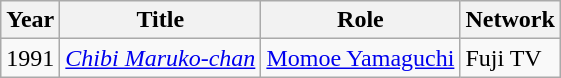<table class="wikitable">
<tr>
<th>Year</th>
<th>Title</th>
<th>Role</th>
<th>Network</th>
</tr>
<tr>
<td>1991</td>
<td><em><a href='#'>Chibi Maruko-chan</a></em></td>
<td><a href='#'>Momoe Yamaguchi</a></td>
<td>Fuji TV</td>
</tr>
</table>
